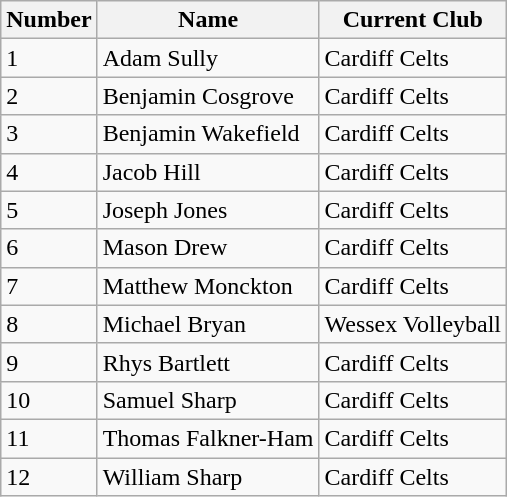<table class="wikitable">
<tr>
<th>Number</th>
<th>Name</th>
<th>Current Club</th>
</tr>
<tr>
<td>1</td>
<td>Adam Sully</td>
<td> Cardiff Celts</td>
</tr>
<tr>
<td>2</td>
<td>Benjamin Cosgrove</td>
<td> Cardiff Celts</td>
</tr>
<tr>
<td>3</td>
<td>Benjamin Wakefield</td>
<td> Cardiff Celts</td>
</tr>
<tr>
<td>4</td>
<td>Jacob Hill</td>
<td> Cardiff Celts</td>
</tr>
<tr>
<td>5</td>
<td>Joseph Jones</td>
<td> Cardiff Celts</td>
</tr>
<tr>
<td>6</td>
<td>Mason Drew</td>
<td> Cardiff Celts</td>
</tr>
<tr>
<td>7</td>
<td>Matthew Monckton</td>
<td> Cardiff Celts</td>
</tr>
<tr>
<td>8</td>
<td>Michael Bryan</td>
<td [> Wessex Volleyball</td>
</tr>
<tr>
<td>9</td>
<td>Rhys Bartlett</td>
<td> Cardiff Celts</td>
</tr>
<tr>
<td>10</td>
<td>Samuel Sharp</td>
<td> Cardiff Celts</td>
</tr>
<tr>
<td>11</td>
<td>Thomas Falkner-Ham</td>
<td> Cardiff Celts</td>
</tr>
<tr>
<td>12</td>
<td>William Sharp</td>
<td> Cardiff Celts</td>
</tr>
</table>
